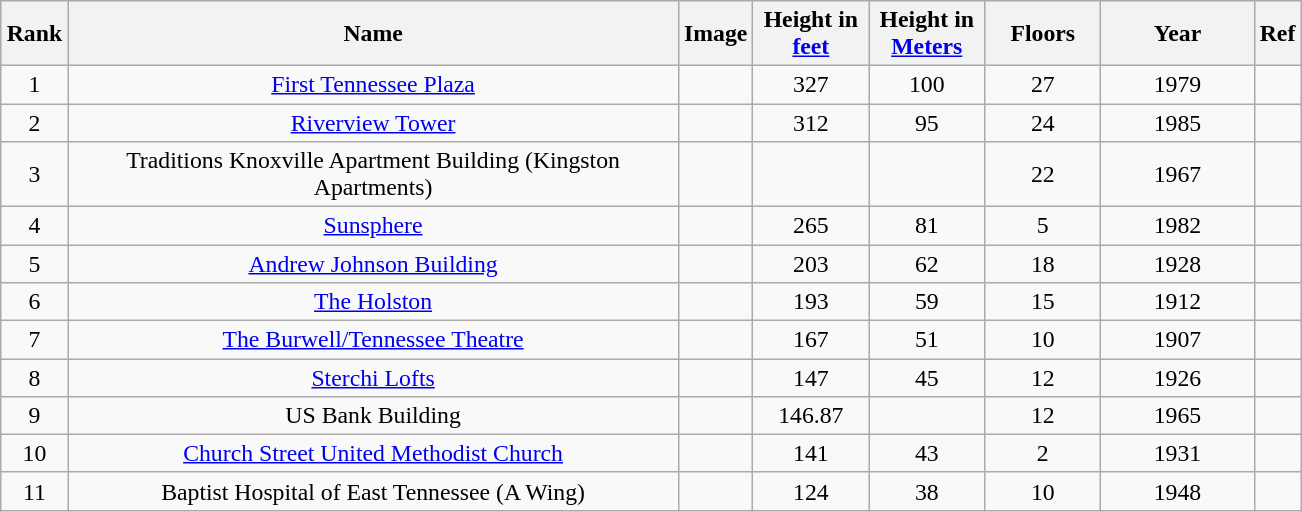<table class="wikitable" style="font-size:99%; text-align:center; margin:1em auto;">
<tr>
<th>Rank</th>
<th width="400px">Name</th>
<th>Image</th>
<th width="70px">Height in <a href='#'>feet</a></th>
<th width="70px">Height in <a href='#'>Meters</a></th>
<th width="70px">Floors</th>
<th width="95px">Year</th>
<th width="20px">Ref</th>
</tr>
<tr>
<td>1</td>
<td><a href='#'>First Tennessee Plaza</a></td>
<td></td>
<td>327</td>
<td>100</td>
<td>27</td>
<td>1979</td>
<td></td>
</tr>
<tr>
<td>2</td>
<td><a href='#'>Riverview Tower</a></td>
<td></td>
<td>312</td>
<td>95</td>
<td>24</td>
<td>1985</td>
<td></td>
</tr>
<tr>
<td>3</td>
<td>Traditions Knoxville Apartment Building (Kingston Apartments)</td>
<td></td>
<td></td>
<td></td>
<td>22</td>
<td>1967</td>
<td></td>
</tr>
<tr>
<td>4</td>
<td><a href='#'>Sunsphere</a></td>
<td></td>
<td>265</td>
<td>81</td>
<td>5</td>
<td>1982</td>
<td></td>
</tr>
<tr>
<td>5</td>
<td><a href='#'>Andrew Johnson Building</a></td>
<td></td>
<td>203</td>
<td>62</td>
<td>18</td>
<td>1928</td>
<td></td>
</tr>
<tr>
<td>6</td>
<td><a href='#'>The Holston</a></td>
<td></td>
<td>193</td>
<td>59</td>
<td>15</td>
<td>1912</td>
<td></td>
</tr>
<tr>
<td>7</td>
<td><a href='#'>The Burwell/Tennessee Theatre</a></td>
<td></td>
<td>167</td>
<td>51</td>
<td>10</td>
<td>1907</td>
<td></td>
</tr>
<tr>
<td>8</td>
<td><a href='#'>Sterchi Lofts</a></td>
<td></td>
<td>147</td>
<td>45</td>
<td>12</td>
<td>1926</td>
<td></td>
</tr>
<tr>
<td>9</td>
<td>US Bank Building</td>
<td></td>
<td>146.87</td>
<td></td>
<td>12</td>
<td>1965</td>
<td></td>
</tr>
<tr>
<td>10</td>
<td><a href='#'>Church Street United Methodist Church</a></td>
<td></td>
<td>141</td>
<td>43</td>
<td>2</td>
<td>1931</td>
<td></td>
</tr>
<tr>
<td>11</td>
<td>Baptist Hospital of East Tennessee (A Wing)</td>
<td></td>
<td>124</td>
<td>38</td>
<td>10</td>
<td>1948</td>
<td></td>
</tr>
</table>
